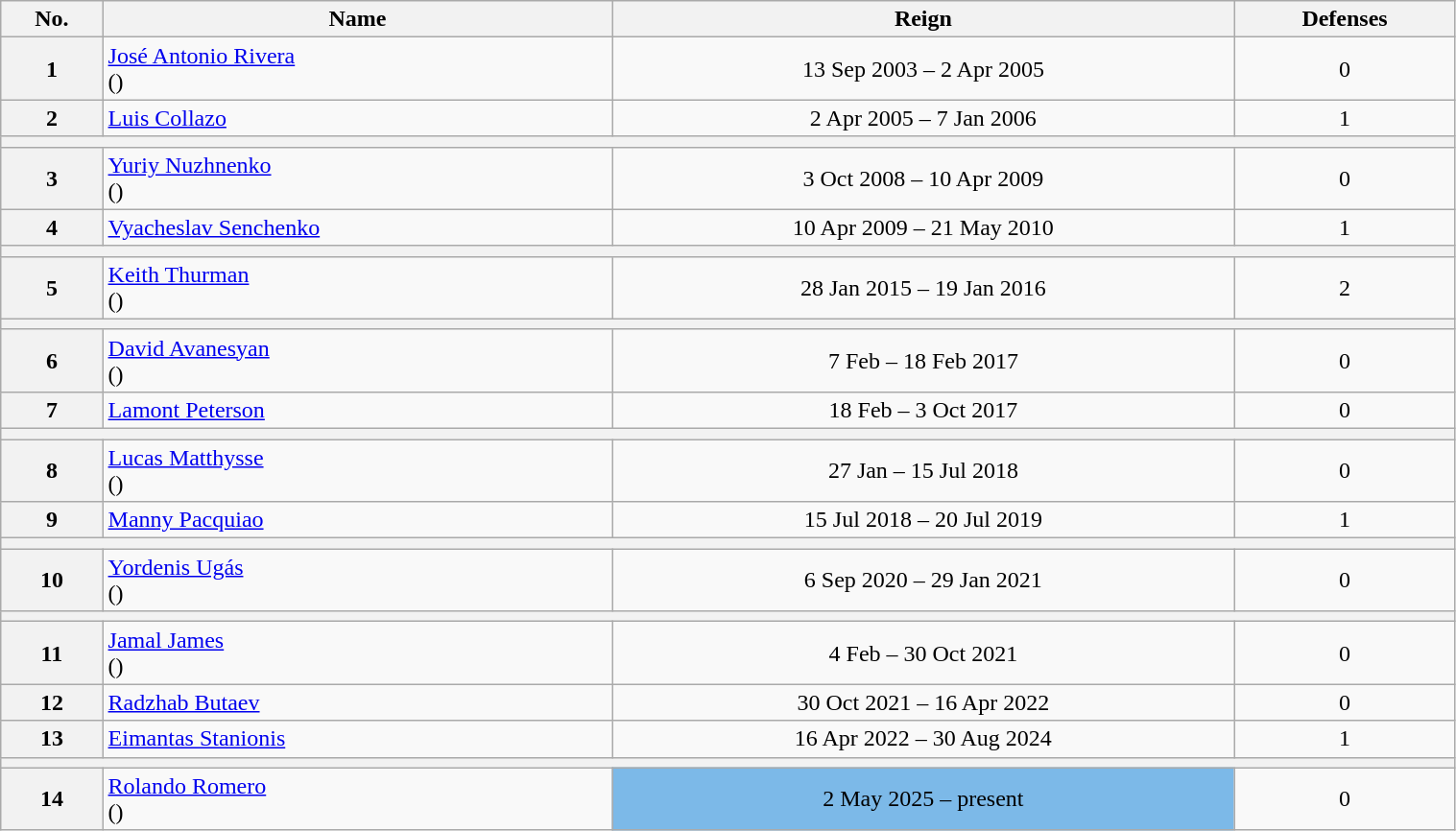<table class="wikitable sortable" style="width:80%">
<tr>
<th>No.</th>
<th>Name</th>
<th>Reign</th>
<th>Defenses</th>
</tr>
<tr align=center>
<th>1</th>
<td align=left><a href='#'>José Antonio Rivera</a><br>()</td>
<td>13 Sep 2003 – 2 Apr 2005</td>
<td>0</td>
</tr>
<tr align=center>
<th>2</th>
<td align=left><a href='#'>Luis Collazo</a></td>
<td>2 Apr 2005 – 7 Jan 2006</td>
<td>1</td>
</tr>
<tr align=center>
<th colspan=4></th>
</tr>
<tr align=center>
<th>3</th>
<td align=left><a href='#'>Yuriy Nuzhnenko</a><br>()</td>
<td>3 Oct 2008 – 10 Apr 2009</td>
<td>0</td>
</tr>
<tr align=center>
<th>4</th>
<td align=left><a href='#'>Vyacheslav Senchenko</a></td>
<td>10 Apr 2009 – 21 May 2010</td>
<td>1</td>
</tr>
<tr align=center>
<th colspan=4></th>
</tr>
<tr align=center>
<th>5</th>
<td align=left><a href='#'>Keith Thurman</a><br>()</td>
<td>28 Jan 2015 – 19 Jan 2016</td>
<td>2</td>
</tr>
<tr align=center>
<th colspan="4"></th>
</tr>
<tr align=center>
<th>6</th>
<td align=left><a href='#'>David Avanesyan</a><br>()</td>
<td>7 Feb – 18 Feb 2017</td>
<td>0</td>
</tr>
<tr align=center>
<th>7</th>
<td align=left><a href='#'>Lamont Peterson</a></td>
<td>18 Feb – 3 Oct 2017</td>
<td>0</td>
</tr>
<tr align=center>
<th colspan="4"></th>
</tr>
<tr align=center>
<th>8</th>
<td align=left><a href='#'>Lucas Matthysse</a><br>()</td>
<td>27 Jan – 15 Jul 2018</td>
<td>0</td>
</tr>
<tr align=center>
<th>9</th>
<td align=left><a href='#'>Manny Pacquiao</a></td>
<td>15 Jul 2018 – 20 Jul 2019</td>
<td>1</td>
</tr>
<tr align=center>
<th colspan=4></th>
</tr>
<tr align=center>
<th>10</th>
<td align=left><a href='#'>Yordenis Ugás</a><br>()</td>
<td>6 Sep 2020 – 29 Jan 2021</td>
<td>0</td>
</tr>
<tr align=center>
<th colspan=4></th>
</tr>
<tr align=center>
<th>11</th>
<td align=left><a href='#'>Jamal James</a><br>()</td>
<td>4 Feb – 30 Oct 2021</td>
<td>0</td>
</tr>
<tr align=center>
<th>12</th>
<td align=left><a href='#'>Radzhab Butaev</a></td>
<td>30 Oct 2021 – 16 Apr 2022</td>
<td>0</td>
</tr>
<tr align=center>
<th>13</th>
<td align=left><a href='#'>Eimantas Stanionis</a></td>
<td>16 Apr 2022 – 30 Aug 2024</td>
<td>1</td>
</tr>
<tr align=center>
<th colspan="4"></th>
</tr>
<tr align=center>
<th>14</th>
<td align=left><a href='#'>Rolando Romero</a><br>()</td>
<td style="background:#7CB9E8;">2 May 2025 – present</td>
<td>0</td>
</tr>
</table>
